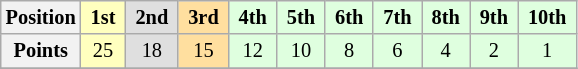<table class="wikitable" style="font-size:85%; text-align:center">
<tr>
<th>Position</th>
<td style="background:#ffffbf"> <strong>1st</strong> </td>
<td style="background:#dfdfdf"> <strong>2nd</strong> </td>
<td style="background:#ffdf9f"> <strong>3rd</strong> </td>
<td style="background:#dfffdf"> <strong>4th</strong> </td>
<td style="background:#dfffdf"> <strong>5th</strong> </td>
<td style="background:#dfffdf"> <strong>6th</strong> </td>
<td style="background:#dfffdf"> <strong>7th</strong> </td>
<td style="background:#dfffdf"> <strong>8th</strong> </td>
<td style="background:#dfffdf"> <strong>9th</strong> </td>
<td style="background:#dfffdf"> <strong>10th</strong> </td>
</tr>
<tr>
<th>Points</th>
<td style="background:#ffffbf">25</td>
<td style="background:#dfdfdf">18</td>
<td style="background:#ffdf9f">15</td>
<td style="background:#dfffdf">12</td>
<td style="background:#dfffdf">10</td>
<td style="background:#dfffdf">8</td>
<td style="background:#dfffdf">6</td>
<td style="background:#dfffdf">4</td>
<td style="background:#dfffdf">2</td>
<td style="background:#dfffdf">1</td>
</tr>
<tr>
</tr>
</table>
